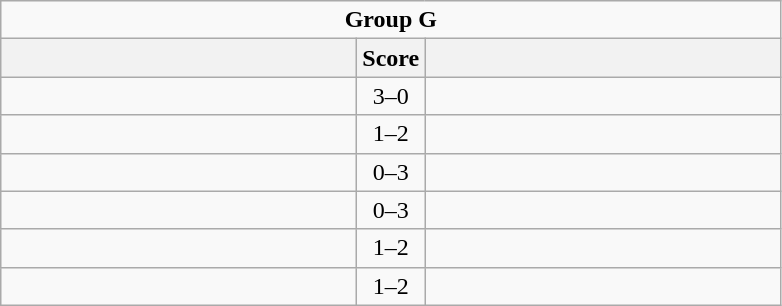<table class="wikitable" style="text-align: center; display: inline-table;">
<tr>
<td colspan="3"><strong>Group G</strong></td>
</tr>
<tr>
<th scope="col" style="width: 230px;"></th>
<th scope="col" style="width: 30px;">Score</th>
<th scope="col" style="width: 230px;"></th>
</tr>
<tr>
<td></td>
<td>3–0</td>
<td></td>
</tr>
<tr>
<td></td>
<td>1–2</td>
<td></td>
</tr>
<tr>
<td></td>
<td>0–3</td>
<td></td>
</tr>
<tr>
<td></td>
<td>0–3</td>
<td></td>
</tr>
<tr>
<td></td>
<td>1–2</td>
<td></td>
</tr>
<tr>
<td></td>
<td>1–2</td>
<td></td>
</tr>
</table>
